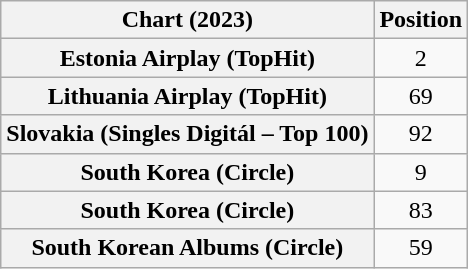<table class="wikitable plainrowheaders sortable" style="text-align:center">
<tr>
<th scope="col">Chart (2023)</th>
<th scope="col">Position</th>
</tr>
<tr>
<th scope="row">Estonia Airplay (TopHit)</th>
<td>2</td>
</tr>
<tr>
<th scope="row">Lithuania Airplay (TopHit)</th>
<td>69</td>
</tr>
<tr>
<th scope="row">Slovakia (Singles Digitál – Top 100)</th>
<td>92</td>
</tr>
<tr>
<th scope="row">South Korea (Circle)</th>
<td>9</td>
</tr>
<tr>
<th scope="row">South Korea (Circle)<br></th>
<td>83</td>
</tr>
<tr>
<th scope="row">South Korean Albums (Circle)<br></th>
<td>59</td>
</tr>
</table>
